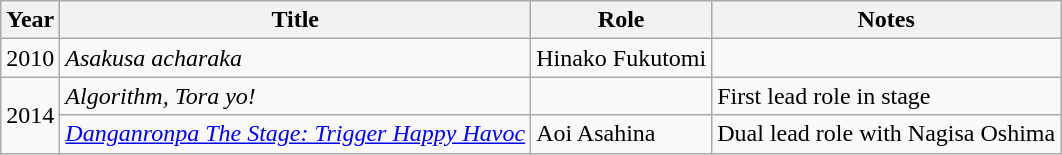<table class="wikitable">
<tr>
<th>Year</th>
<th>Title</th>
<th>Role</th>
<th>Notes</th>
</tr>
<tr>
<td>2010</td>
<td><em>Asakusa acharaka</em></td>
<td>Hinako Fukutomi</td>
<td></td>
</tr>
<tr>
<td rowspan="2">2014</td>
<td><em>Algorithm, Tora yo!</em></td>
<td></td>
<td>First lead role in stage</td>
</tr>
<tr>
<td><em><a href='#'>Danganronpa The Stage: Trigger Happy Havoc</a></em></td>
<td>Aoi Asahina</td>
<td>Dual lead role with Nagisa Oshima</td>
</tr>
</table>
